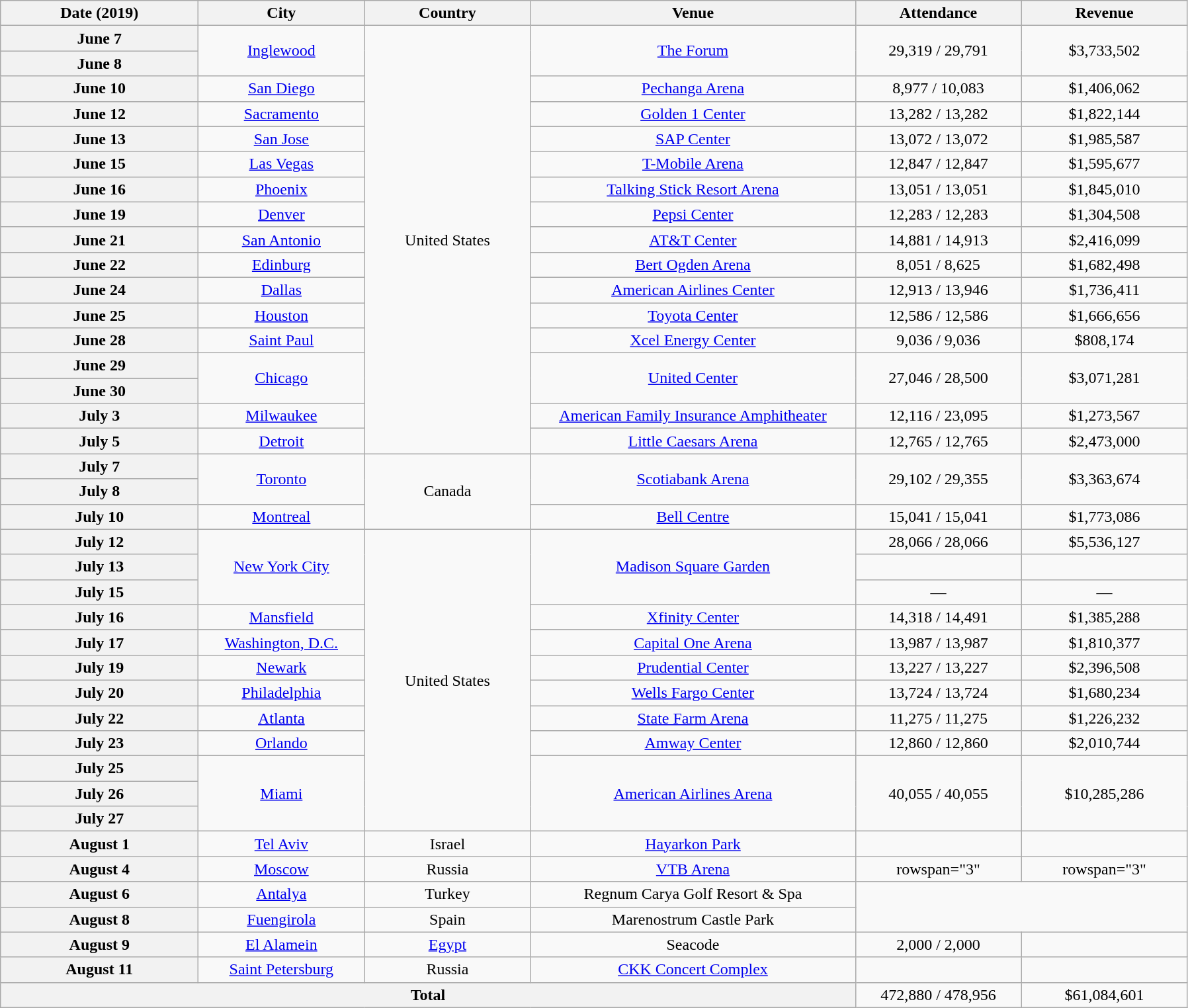<table class="wikitable plainrowheaders" style="text-align:center;">
<tr>
<th scope="col" style="width:12em;">Date (2019)</th>
<th scope="col" style="width:10em;">City</th>
<th scope="col" style="width:10em;">Country</th>
<th scope="col" style="width:20em;">Venue</th>
<th scope="col" style="width:10em;">Attendance</th>
<th scope="col" style="width:10em;">Revenue</th>
</tr>
<tr>
<th scope="row" style="text-align:center;">June 7</th>
<td rowspan="2"><a href='#'>Inglewood</a></td>
<td rowspan="17">United States</td>
<td rowspan="2"><a href='#'>The Forum</a></td>
<td rowspan="2">29,319 / 29,791</td>
<td rowspan="2">$3,733,502</td>
</tr>
<tr>
<th scope="row" style="text-align:center;">June 8</th>
</tr>
<tr>
<th scope="row" style="text-align:center;">June 10</th>
<td><a href='#'>San Diego</a></td>
<td><a href='#'>Pechanga Arena</a></td>
<td>8,977 / 10,083</td>
<td>$1,406,062</td>
</tr>
<tr>
<th scope="row" style="text-align:center;">June 12</th>
<td><a href='#'>Sacramento</a></td>
<td><a href='#'>Golden 1 Center</a></td>
<td>13,282 / 13,282</td>
<td>$1,822,144</td>
</tr>
<tr>
<th scope="row" style="text-align:center;">June 13</th>
<td><a href='#'>San Jose</a></td>
<td><a href='#'>SAP Center</a></td>
<td>13,072 / 13,072</td>
<td>$1,985,587</td>
</tr>
<tr>
<th scope="row" style="text-align:center;">June 15</th>
<td><a href='#'>Las Vegas</a></td>
<td><a href='#'>T-Mobile Arena</a></td>
<td>12,847 / 12,847</td>
<td>$1,595,677</td>
</tr>
<tr>
<th scope="row" style="text-align:center;">June 16</th>
<td><a href='#'>Phoenix</a></td>
<td><a href='#'>Talking Stick Resort Arena</a></td>
<td>13,051 / 13,051</td>
<td>$1,845,010</td>
</tr>
<tr>
<th scope="row" style="text-align:center;">June 19</th>
<td><a href='#'>Denver</a></td>
<td><a href='#'>Pepsi Center</a></td>
<td>12,283 / 12,283</td>
<td>$1,304,508</td>
</tr>
<tr>
<th scope="row" style="text-align:center;">June 21</th>
<td><a href='#'>San Antonio</a></td>
<td><a href='#'>AT&T Center</a></td>
<td>14,881 / 14,913</td>
<td>$2,416,099</td>
</tr>
<tr>
<th scope="row" style="text-align:center;">June 22</th>
<td><a href='#'>Edinburg</a></td>
<td><a href='#'>Bert Ogden Arena</a></td>
<td>8,051 / 8,625</td>
<td>$1,682,498</td>
</tr>
<tr>
<th scope="row" style="text-align:center;">June 24</th>
<td><a href='#'>Dallas</a></td>
<td><a href='#'>American Airlines Center</a></td>
<td>12,913 / 13,946</td>
<td>$1,736,411</td>
</tr>
<tr>
<th scope="row" style="text-align:center;">June 25</th>
<td><a href='#'>Houston</a></td>
<td><a href='#'>Toyota Center</a></td>
<td>12,586 / 12,586</td>
<td>$1,666,656</td>
</tr>
<tr>
<th scope="row" style="text-align:center;">June 28</th>
<td><a href='#'>Saint Paul</a></td>
<td><a href='#'>Xcel Energy Center</a></td>
<td>9,036 / 9,036</td>
<td>$808,174</td>
</tr>
<tr>
<th scope="row" style="text-align:center;">June 29</th>
<td rowspan="2"><a href='#'>Chicago</a></td>
<td rowspan="2"><a href='#'>United Center</a></td>
<td rowspan="2">27,046 / 28,500</td>
<td rowspan="2">$3,071,281</td>
</tr>
<tr>
<th scope="row" style="text-align:center;">June 30</th>
</tr>
<tr>
<th scope="row" style="text-align:center;">July 3</th>
<td><a href='#'>Milwaukee</a></td>
<td><a href='#'>American Family Insurance Amphitheater</a></td>
<td>12,116 / 23,095</td>
<td>$1,273,567</td>
</tr>
<tr>
<th scope="row" style="text-align:center;">July 5</th>
<td><a href='#'>Detroit</a></td>
<td><a href='#'>Little Caesars Arena</a></td>
<td>12,765 / 12,765</td>
<td>$2,473,000</td>
</tr>
<tr>
<th scope="row" style="text-align:center;">July 7</th>
<td rowspan="2"><a href='#'>Toronto</a></td>
<td rowspan="3">Canada</td>
<td rowspan="2"><a href='#'>Scotiabank Arena</a></td>
<td rowspan="2">29,102 / 29,355</td>
<td rowspan="2">$3,363,674</td>
</tr>
<tr>
<th scope="row" style="text-align:center;">July 8</th>
</tr>
<tr>
<th scope="row" style="text-align:center;">July 10</th>
<td><a href='#'>Montreal</a></td>
<td><a href='#'>Bell Centre</a></td>
<td>15,041 / 15,041</td>
<td>$1,773,086</td>
</tr>
<tr>
<th scope="row" style="text-align:center;">July 12</th>
<td rowspan="3"><a href='#'>New York City</a></td>
<td rowspan="12">United States</td>
<td rowspan="3"><a href='#'>Madison Square Garden</a></td>
<td>28,066 / 28,066</td>
<td>$5,536,127</td>
</tr>
<tr>
<th scope="row" style="text-align:center;">July 13</th>
<td></td>
<td></td>
</tr>
<tr>
<th scope="row" style="text-align:center;">July 15</th>
<td>—</td>
<td>—</td>
</tr>
<tr>
<th scope="row" style="text-align:center;">July 16</th>
<td><a href='#'>Mansfield</a></td>
<td><a href='#'>Xfinity Center</a></td>
<td>14,318 / 14,491</td>
<td>$1,385,288</td>
</tr>
<tr>
<th scope="row" style="text-align:center;">July 17</th>
<td><a href='#'>Washington, D.C.</a></td>
<td><a href='#'>Capital One Arena</a></td>
<td>13,987 / 13,987</td>
<td>$1,810,377</td>
</tr>
<tr>
<th scope="row" style="text-align:center;">July 19</th>
<td><a href='#'>Newark</a></td>
<td><a href='#'>Prudential Center</a></td>
<td>13,227 / 13,227</td>
<td>$2,396,508</td>
</tr>
<tr>
<th scope="row" style="text-align:center;">July 20</th>
<td><a href='#'>Philadelphia</a></td>
<td><a href='#'>Wells Fargo Center</a></td>
<td>13,724 / 13,724</td>
<td>$1,680,234</td>
</tr>
<tr>
<th scope="row" style="text-align:center;">July 22</th>
<td><a href='#'>Atlanta</a></td>
<td><a href='#'>State Farm Arena</a></td>
<td>11,275 / 11,275</td>
<td>$1,226,232</td>
</tr>
<tr>
<th scope="row" style="text-align:center;">July 23</th>
<td><a href='#'>Orlando</a></td>
<td><a href='#'>Amway Center</a></td>
<td>12,860 / 12,860</td>
<td>$2,010,744</td>
</tr>
<tr>
<th scope="row" style="text-align:center;">July 25</th>
<td rowspan="3"><a href='#'>Miami</a></td>
<td rowspan="3"><a href='#'>American Airlines Arena</a></td>
<td rowspan="3">40,055 / 40,055</td>
<td rowspan="3">$10,285,286</td>
</tr>
<tr>
<th scope="row" style="text-align:center;">July 26</th>
</tr>
<tr>
<th scope="row" style="text-align:center;">July 27</th>
</tr>
<tr>
<th scope="row" style="text-align:center;">August 1</th>
<td><a href='#'>Tel Aviv</a></td>
<td>Israel</td>
<td><a href='#'>Hayarkon Park</a></td>
<td></td>
<td></td>
</tr>
<tr>
<th scope="row" style="text-align:center;">August 4</th>
<td><a href='#'>Moscow</a></td>
<td>Russia</td>
<td><a href='#'>VTB Arena</a></td>
<td>rowspan="3" </td>
<td>rowspan="3" </td>
</tr>
<tr>
<th scope="row" style="text-align:center;">August 6</th>
<td><a href='#'>Antalya</a></td>
<td>Turkey</td>
<td>Regnum Carya Golf Resort & Spa</td>
</tr>
<tr>
<th scope="row" style="text-align:center;">August 8</th>
<td><a href='#'>Fuengirola</a></td>
<td>Spain</td>
<td>Marenostrum Castle Park</td>
</tr>
<tr>
<th scope="row" style="text-align:center;">August 9</th>
<td><a href='#'>El Alamein</a></td>
<td><a href='#'>Egypt</a></td>
<td>Seacode</td>
<td>2,000  / 2,000</td>
<td></td>
</tr>
<tr>
<th scope="row" style="text-align:center;">August 11</th>
<td><a href='#'>Saint Petersburg</a></td>
<td>Russia</td>
<td><a href='#'>CKK Concert Complex</a></td>
<td></td>
<td></td>
</tr>
<tr>
<th colspan="4">Total</th>
<td>472,880 / 478,956</td>
<td>$61,084,601</td>
</tr>
</table>
